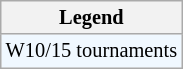<table class="wikitable" style="font-size:85%">
<tr>
<th>Legend</th>
</tr>
<tr style="background:#f0f8ff;">
<td>W10/15 tournaments</td>
</tr>
</table>
